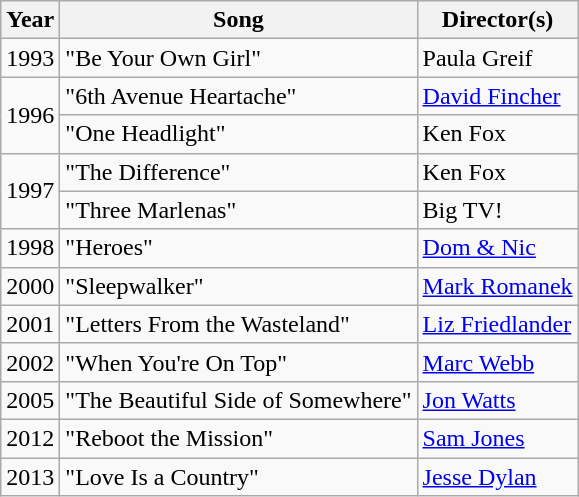<table class="wikitable">
<tr>
<th>Year</th>
<th>Song</th>
<th>Director(s)</th>
</tr>
<tr>
<td>1993</td>
<td>"Be Your Own Girl"</td>
<td><bdi>Paula Greif</bdi></td>
</tr>
<tr>
<td rowspan="2">1996</td>
<td>"6th Avenue Heartache"</td>
<td><a href='#'>David Fincher</a></td>
</tr>
<tr>
<td>"One Headlight"</td>
<td>Ken Fox</td>
</tr>
<tr>
<td rowspan="2">1997</td>
<td>"The Difference"</td>
<td>Ken Fox</td>
</tr>
<tr>
<td>"Three Marlenas"</td>
<td>Big TV!</td>
</tr>
<tr>
<td>1998</td>
<td>"Heroes"</td>
<td><a href='#'>Dom & Nic</a></td>
</tr>
<tr>
<td>2000</td>
<td>"Sleepwalker"</td>
<td><a href='#'>Mark Romanek</a></td>
</tr>
<tr>
<td>2001</td>
<td>"Letters From the Wasteland"</td>
<td><a href='#'>Liz Friedlander</a></td>
</tr>
<tr>
<td>2002</td>
<td>"When You're On Top"</td>
<td><a href='#'>Marc Webb</a></td>
</tr>
<tr>
<td>2005</td>
<td>"The Beautiful Side of Somewhere"</td>
<td><a href='#'>Jon Watts</a></td>
</tr>
<tr>
<td>2012</td>
<td>"Reboot the Mission"</td>
<td><a href='#'>Sam Jones</a></td>
</tr>
<tr>
<td>2013</td>
<td>"Love Is a Country"</td>
<td><a href='#'>Jesse Dylan</a></td>
</tr>
</table>
